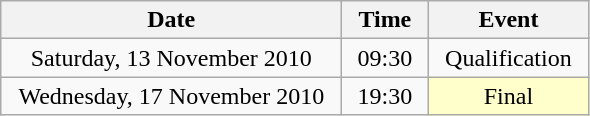<table class = "wikitable" style="text-align:center;">
<tr>
<th width=220>Date</th>
<th width=50>Time</th>
<th width=100>Event</th>
</tr>
<tr>
<td>Saturday, 13 November 2010</td>
<td>09:30</td>
<td>Qualification</td>
</tr>
<tr>
<td>Wednesday, 17 November 2010</td>
<td>19:30</td>
<td bgcolor=ffffcc>Final</td>
</tr>
</table>
